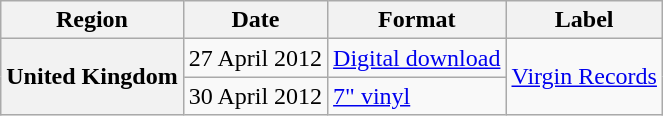<table class="wikitable plainrowheaders">
<tr>
<th>Region</th>
<th>Date</th>
<th>Format</th>
<th>Label</th>
</tr>
<tr>
<th scope="row" rowspan="2">United Kingdom</th>
<td>27 April 2012</td>
<td><a href='#'>Digital download</a> </td>
<td rowspan="2"><a href='#'>Virgin Records</a></td>
</tr>
<tr>
<td>30 April 2012</td>
<td><a href='#'>7" vinyl</a></td>
</tr>
</table>
